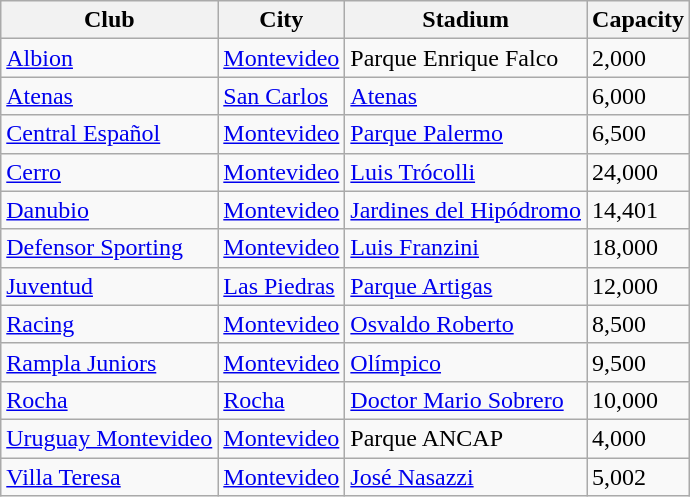<table class="wikitable sortable">
<tr>
<th>Club</th>
<th>City</th>
<th>Stadium</th>
<th>Capacity</th>
</tr>
<tr>
<td><a href='#'>Albion</a></td>
<td><a href='#'>Montevideo</a></td>
<td>Parque Enrique Falco</td>
<td>2,000</td>
</tr>
<tr>
<td><a href='#'>Atenas</a></td>
<td><a href='#'>San Carlos</a></td>
<td><a href='#'>Atenas</a></td>
<td>6,000</td>
</tr>
<tr>
<td><a href='#'>Central Español</a></td>
<td><a href='#'>Montevideo</a></td>
<td><a href='#'>Parque Palermo</a></td>
<td>6,500</td>
</tr>
<tr>
<td><a href='#'>Cerro</a></td>
<td><a href='#'>Montevideo</a></td>
<td><a href='#'>Luis Trócolli</a></td>
<td>24,000</td>
</tr>
<tr>
<td><a href='#'>Danubio</a></td>
<td><a href='#'>Montevideo</a></td>
<td><a href='#'>Jardines del Hipódromo</a></td>
<td>14,401</td>
</tr>
<tr>
<td><a href='#'>Defensor Sporting</a></td>
<td><a href='#'>Montevideo</a></td>
<td><a href='#'>Luis Franzini</a></td>
<td>18,000</td>
</tr>
<tr>
<td><a href='#'>Juventud</a></td>
<td><a href='#'>Las Piedras</a></td>
<td><a href='#'>Parque Artigas</a></td>
<td>12,000</td>
</tr>
<tr>
<td><a href='#'>Racing</a></td>
<td><a href='#'>Montevideo</a></td>
<td><a href='#'>Osvaldo Roberto</a></td>
<td>8,500</td>
</tr>
<tr>
<td><a href='#'>Rampla Juniors</a></td>
<td><a href='#'>Montevideo</a></td>
<td><a href='#'>Olímpico</a></td>
<td>9,500</td>
</tr>
<tr>
<td><a href='#'>Rocha</a></td>
<td><a href='#'>Rocha</a></td>
<td><a href='#'>Doctor Mario Sobrero</a></td>
<td>10,000</td>
</tr>
<tr>
<td><a href='#'>Uruguay Montevideo</a></td>
<td><a href='#'>Montevideo</a></td>
<td>Parque ANCAP</td>
<td>4,000</td>
</tr>
<tr>
<td><a href='#'>Villa Teresa</a></td>
<td><a href='#'>Montevideo</a></td>
<td><a href='#'>José Nasazzi</a></td>
<td>5,002</td>
</tr>
</table>
